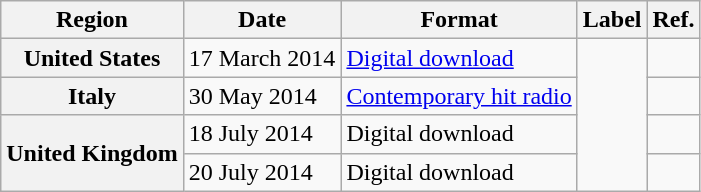<table class="wikitable sortable plainrowheaders">
<tr>
<th scope="col">Region</th>
<th scope="col">Date</th>
<th scope="col">Format</th>
<th scope="col">Label</th>
<th scope="col">Ref.</th>
</tr>
<tr>
<th scope="row">United States</th>
<td>17 March 2014</td>
<td><a href='#'>Digital download</a></td>
<td rowspan="4"></td>
<td></td>
</tr>
<tr>
<th scope="row">Italy</th>
<td>30 May 2014</td>
<td><a href='#'>Contemporary hit radio</a></td>
<td></td>
</tr>
<tr>
<th scope="row" rowspan="2">United Kingdom</th>
<td>18 July 2014</td>
<td>Digital download</td>
<td></td>
</tr>
<tr>
<td>20 July 2014</td>
<td>Digital download </td>
<td></td>
</tr>
</table>
